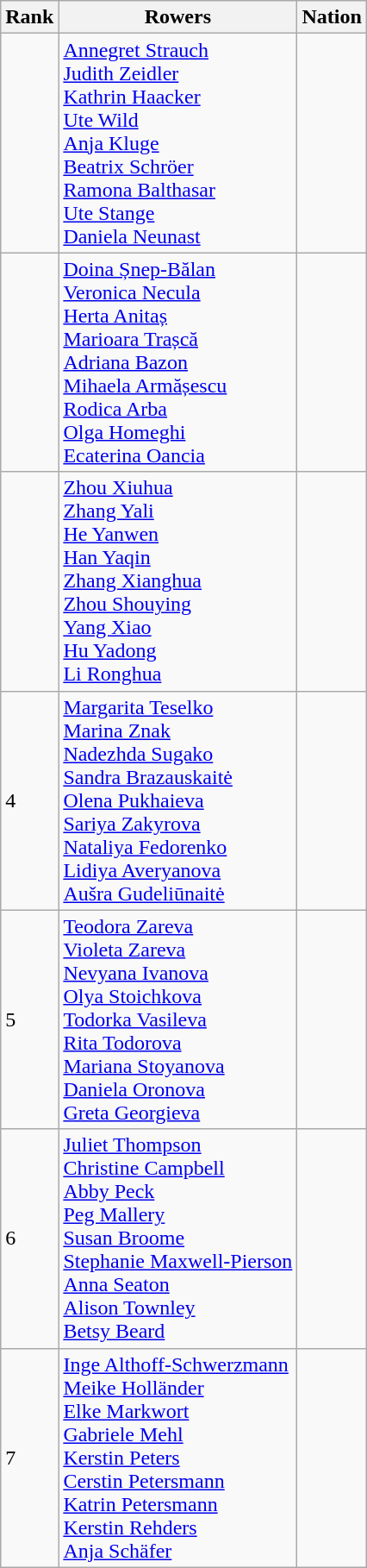<table class="wikitable sortable">
<tr>
<th>Rank</th>
<th>Rowers</th>
<th>Nation</th>
</tr>
<tr>
<td></td>
<td><a href='#'>Annegret Strauch</a><br><a href='#'>Judith Zeidler</a><br><a href='#'>Kathrin Haacker</a><br><a href='#'>Ute Wild</a><br><a href='#'>Anja Kluge</a><br><a href='#'>Beatrix Schröer</a><br><a href='#'>Ramona Balthasar</a><br><a href='#'>Ute Stange</a><br><a href='#'>Daniela Neunast</a></td>
<td></td>
</tr>
<tr>
<td></td>
<td><a href='#'>Doina Șnep-Bălan</a><br><a href='#'>Veronica Necula</a><br><a href='#'>Herta Anitaș</a><br><a href='#'>Marioara Trașcă</a><br><a href='#'>Adriana Bazon</a><br><a href='#'>Mihaela Armășescu</a><br><a href='#'>Rodica Arba</a><br><a href='#'>Olga Homeghi</a><br><a href='#'>Ecaterina Oancia</a></td>
<td></td>
</tr>
<tr>
<td></td>
<td><a href='#'>Zhou Xiuhua</a><br><a href='#'>Zhang Yali</a><br><a href='#'>He Yanwen</a><br><a href='#'>Han Yaqin</a><br><a href='#'>Zhang Xianghua</a><br><a href='#'>Zhou Shouying</a><br><a href='#'>Yang Xiao</a><br><a href='#'>Hu Yadong</a><br><a href='#'>Li Ronghua</a></td>
<td></td>
</tr>
<tr>
<td>4</td>
<td><a href='#'>Margarita Teselko</a><br><a href='#'>Marina Znak</a><br><a href='#'>Nadezhda Sugako</a><br><a href='#'>Sandra Brazauskaitė</a><br><a href='#'>Olena Pukhaieva</a><br><a href='#'>Sariya Zakyrova</a><br><a href='#'>Nataliya Fedorenko</a><br><a href='#'>Lidiya Averyanova</a><br><a href='#'>Aušra Gudeliūnaitė</a></td>
<td></td>
</tr>
<tr>
<td>5</td>
<td><a href='#'>Teodora Zareva</a><br><a href='#'>Violeta Zareva</a><br><a href='#'>Nevyana Ivanova</a><br><a href='#'>Olya Stoichkova</a><br><a href='#'>Todorka Vasileva</a><br><a href='#'>Rita Todorova</a><br><a href='#'>Mariana Stoyanova</a><br><a href='#'>Daniela Oronova</a><br><a href='#'>Greta Georgieva</a></td>
<td></td>
</tr>
<tr>
<td>6</td>
<td><a href='#'>Juliet Thompson</a><br><a href='#'>Christine Campbell</a><br><a href='#'>Abby Peck</a><br><a href='#'>Peg Mallery</a><br><a href='#'>Susan Broome</a><br><a href='#'>Stephanie Maxwell-Pierson</a><br><a href='#'>Anna Seaton</a><br><a href='#'>Alison Townley</a><br><a href='#'>Betsy Beard</a></td>
<td></td>
</tr>
<tr>
<td>7</td>
<td><a href='#'>Inge Althoff-Schwerzmann</a><br><a href='#'>Meike Holländer</a><br><a href='#'>Elke Markwort</a><br><a href='#'>Gabriele Mehl</a><br><a href='#'>Kerstin Peters</a><br><a href='#'>Cerstin Petersmann</a><br><a href='#'>Katrin Petersmann</a><br><a href='#'>Kerstin Rehders</a><br><a href='#'>Anja Schäfer</a></td>
<td></td>
</tr>
</table>
